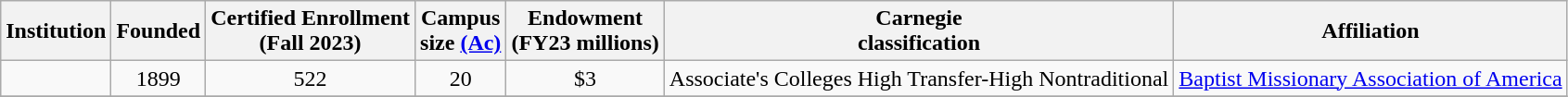<table class="wikitable sortable plainrowheaders" style="border:2px solid #;">
<tr>
<th scope="col" style="background-color: #; color: black;">Institution</th>
<th scope="col" style="background-color: #; color: black;">Founded</th>
<th scope="col" style="background-color: #; color: black;">Certified Enrollment<br>(Fall 2023)</th>
<th scope="col" style="background-color: #; color: black;">Campus<br>size <a href='#'>(Ac)</a></th>
<th scope="col" style="background-color: #; color: black;">Endowment<br> (FY23 millions) <br></th>
<th scope="col" style="background-color: #; color: black;">Carnegie<br>classification</th>
<th scope="col" style="background-color: #; color: black;">Affiliation</th>
</tr>
<tr>
<td></td>
<td align="center">1899</td>
<td align="center">522</td>
<td align="center">20</td>
<td align="center">$3</td>
<td align="center">Associate's Colleges High Transfer-High Nontraditional</td>
<td align="center"><a href='#'>Baptist Missionary Association of America</a></td>
</tr>
<tr>
</tr>
</table>
